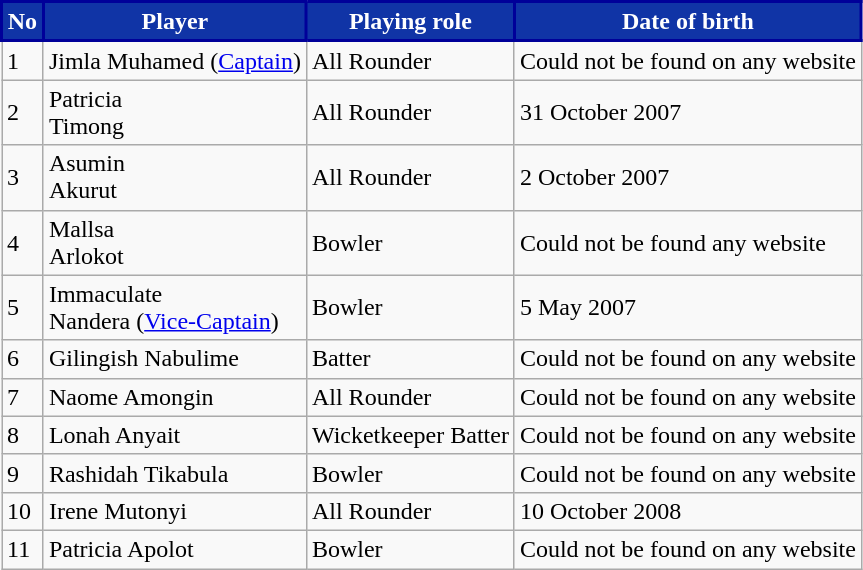<table class="wikitable">
<tr>
<th style="color:#ffffff; background: #1034A6; border:2px solid #000099;">No</th>
<th style="color:#ffffff; background: #1034A6; border:2px solid #000099;">Player</th>
<th style="color:#ffffff; background: #1034A6; border:2px solid #000099;">Playing role</th>
<th style="color:#ffffff; background: #1034A6; border:2px solid #000099;">Date of birth</th>
</tr>
<tr>
<td>1</td>
<td>Jimla Muhamed (<a href='#'>Captain</a>)</td>
<td>All Rounder</td>
<td>Could not be found on any website</td>
</tr>
<tr>
<td>2</td>
<td>Patricia<br>Timong</td>
<td>All Rounder</td>
<td>31 October 2007</td>
</tr>
<tr>
<td>3</td>
<td>Asumin<br>Akurut</td>
<td>All Rounder</td>
<td>2 October 2007</td>
</tr>
<tr>
<td>4</td>
<td>Mallsa<br>Arlokot</td>
<td>Bowler</td>
<td>Could not be found any website</td>
</tr>
<tr>
<td>5</td>
<td>Immaculate<br>Nandera (<a href='#'>Vice-Captain</a>)</td>
<td>Bowler</td>
<td>5 May 2007</td>
</tr>
<tr>
<td>6</td>
<td>Gilingish Nabulime</td>
<td>Batter</td>
<td>Could not be found on any website</td>
</tr>
<tr>
<td>7</td>
<td>Naome Amongin</td>
<td>All Rounder</td>
<td>Could not be found on any website</td>
</tr>
<tr>
<td>8</td>
<td>Lonah Anyait</td>
<td>Wicketkeeper Batter</td>
<td>Could not be found on any website</td>
</tr>
<tr>
<td>9</td>
<td>Rashidah Tikabula</td>
<td>Bowler</td>
<td>Could not be found on any website</td>
</tr>
<tr>
<td>10</td>
<td>Irene Mutonyi</td>
<td>All Rounder</td>
<td>10 October 2008</td>
</tr>
<tr>
<td>11</td>
<td>Patricia Apolot</td>
<td>Bowler</td>
<td>Could not be found on any website</td>
</tr>
</table>
